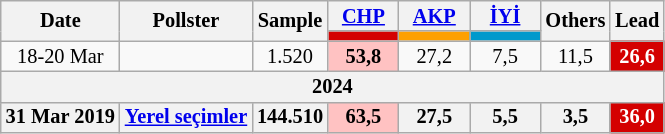<table class="wikitable mw-collapsible" style="text-align:center; font-size:85%; line-height:14px;">
<tr>
<th rowspan="2">Date</th>
<th rowspan="2">Pollster</th>
<th rowspan="2">Sample</th>
<th style="width:3em;"><a href='#'>CHP</a></th>
<th style="width:3em;"><a href='#'>AKP</a></th>
<th style="width:3em;"><a href='#'>İYİ</a></th>
<th rowspan="2">Others</th>
<th rowspan="2">Lead</th>
</tr>
<tr>
<th style="background:#d40000;"></th>
<th style="background:#fda000;"></th>
<th style="background:#0099cc;"></th>
</tr>
<tr>
<td>18-20 Mar</td>
<td></td>
<td>1.520</td>
<td style="background:#FFC2C2"><strong>53,8</strong></td>
<td>27,2</td>
<td>7,5</td>
<td>11,5</td>
<th style="background:#d40000; color:white;">26,6</th>
</tr>
<tr>
<th colspan="8">2024</th>
</tr>
<tr>
<th>31 Mar 2019</th>
<th><a href='#'>Yerel seçimler</a></th>
<th>144.510</th>
<th style="background:#FFC2C2">63,5</th>
<th>27,5</th>
<th>5,5</th>
<th>3,5</th>
<th style="background:#d40000; color:white;">36,0</th>
</tr>
</table>
